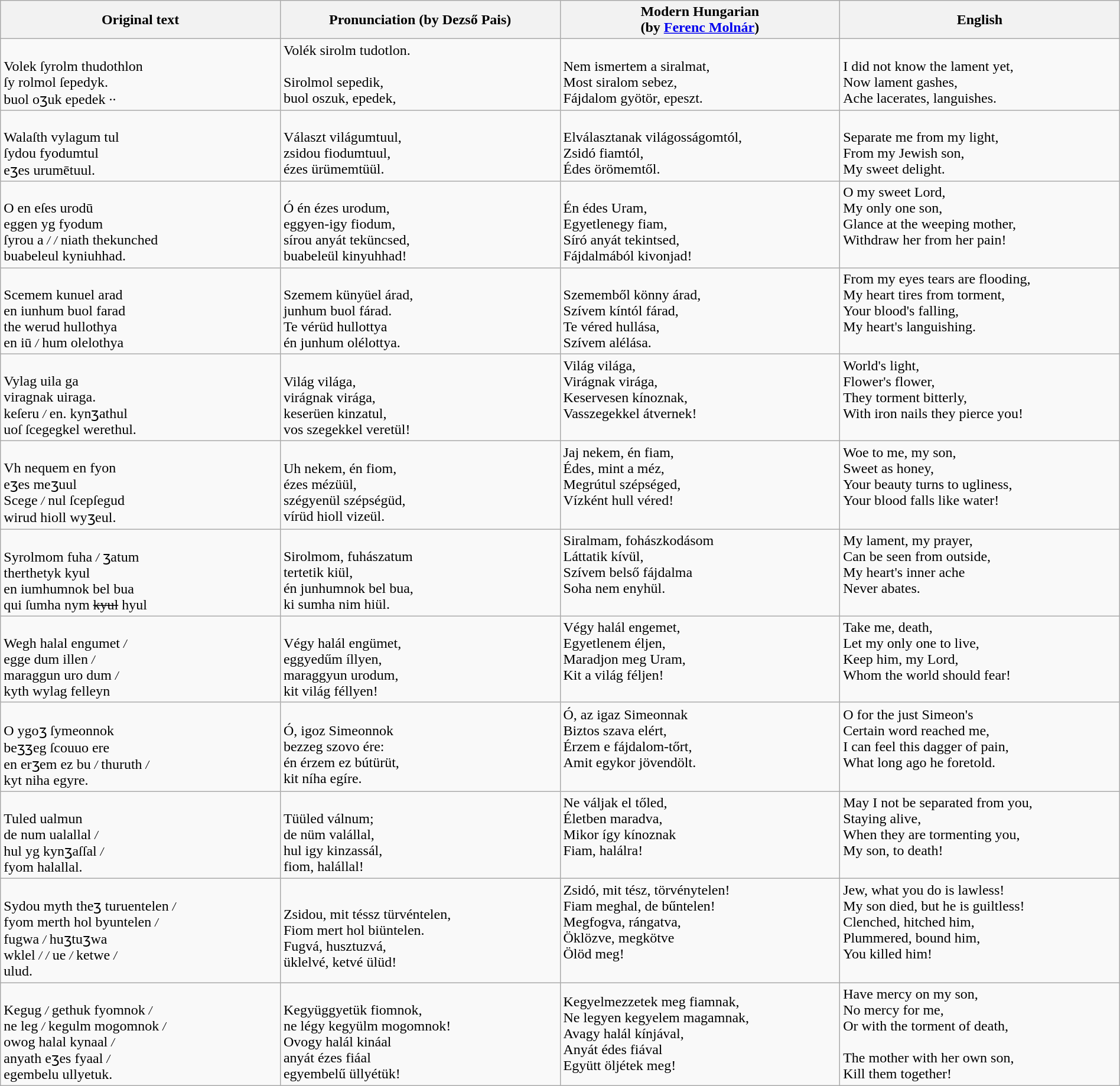<table border="0" width="100%" class="wikitable">
<tr ---->
<th width="25%"><strong>Original text</strong></th>
<th width="25%"><strong>Pronunciation (by Dezső Pais)</strong></th>
<th width="25%"><strong>Modern Hungarian<br>(by <a href='#'>Ferenc Molnár</a>)</strong></th>
<th><strong>English </strong></th>
</tr>
<tr ---->
<td><br>Volek ſyrolm thudothlon <br>
ſy rolmol ſepedyk. <br>
buol oʒuk epedek ··</td>
<td>Volék sirolm tudotlon.<br><br>Sirolmol sepedik,<br>
buol oszuk, epedek,</td>
<td><br>Nem ismertem a siralmat,<br>Most siralom sebez,<br>Fájdalom gyötör, epeszt.</td>
<td><br>I did not know the lament yet,<br>Now lament gashes,<br>Ache lacerates, languishes.</td>
</tr>
<tr ---->
<td><br>Walaſth vylagum tul <br>
ſydou fyodumtul <br>
eʒes urumētuul.</td>
<td><br>Választ világumtuul,<br>
zsidou fiodumtuul,<br>
ézes ürümemtüül.</td>
<td><br>Elválasztanak világosságomtól,<br>Zsidó fiamtól,<br>Édes örömemtől.</td>
<td><br>Separate me from my light,<br>From my Jewish son,<br>My sweet delight.</td>
</tr>
<tr ---->
<td><br>O en eſes urodū <br>
eggen yg fyodum <br>
ſyrou a <small><em>/</em></small> <small><em>/</em></small> niath thekunched <br>
buabeleul kyniuhhad.</td>
<td><br>Ó én ézes urodum,<br>
eggyen-igy fiodum,<br>
sírou anyát teküncsed,<br>
buabeleül kinyuhhad!</td>
<td><br>Én édes Uram,<br>Egyetlenegy fiam,<br>Síró anyát tekintsed,<br>Fájdalmából kivonjad!</td>
<td>O my sweet Lord,<br>My only one son,<br>Glance at the weeping mother,<br>Withdraw her from her pain!<br><br></td>
</tr>
<tr ---->
<td><br>Scemem kunuel arad <br>
en iunhum buol farad <br>
the werud hullothya <br>
en iū <small><em>/</em></small> hum olelothya</td>
<td><br>Szemem künyüel árad,<br>
junhum buol fárad.<br>
Te vérüd hullottya<br>
én junhum olélottya.</td>
<td><br>Szememből könny árad,<br>Szívem kíntól fárad,<br>Te véred hullása,<br>Szívem alélása.</td>
<td>From my eyes tears are flooding,<br>My heart tires from torment,<br>Your blood's falling,<br>My heart's languishing.<br><br></td>
</tr>
<tr ---->
<td><br>Vylag uila ga <br>
viragnak uiraga. <br>
keſeru <small><em>/</em></small> en. kynʒathul <br>
uoſ ſcegegkel werethul.</td>
<td><br>Világ világa,<br>
virágnak virága,<br>
keserüen kinzatul,<br>
vos szegekkel veretül!</td>
<td>Világ világa,<br>Virágnak virága,<br>Keservesen kínoznak,<br>Vasszegekkel átvernek!<br><br></td>
<td>World's light,<br>Flower's flower,<br>They torment bitterly,<br>With iron nails they pierce you!<br><br></td>
</tr>
<tr ---->
<td><br>Vh nequem en fyon <br>
eʒes meʒuul <br>
Scege <small><em>/</em></small> nul ſcepſegud <br>
wirud hioll wyʒeul.</td>
<td><br>Uh nekem, én fiom,<br>
ézes mézüül,<br>
szégyenül szépségüd,<br>
vírüd hioll vizeül.</td>
<td>Jaj nekem, én fiam,<br>Édes, mint a méz,<br> Megrútul szépséged,<br>Vízként hull véred!<br><br></td>
<td>Woe to me, my son,<br>Sweet as honey,<br>Your beauty turns to ugliness,<br>Your blood falls like water!<br><br></td>
</tr>
<tr ---->
<td><br>Syrolmom fuha <small><em>/</em></small> ʒatum <br>
therthetyk kyul <br>
en iumhumnok bel bua <br>
qui ſumha nym <s>kyul</s> hyul</td>
<td><br>Sirolmom, fuhászatum<br>
tertetik kiül,<br>
én junhumnok bel bua,<br>
ki sumha nim hiül.</td>
<td>Siralmam, fohászkodásom<br>Láttatik kívül,<br>Szívem belső fájdalma<br>Soha nem enyhül.<br><br></td>
<td>My lament, my prayer,<br>Can be seen from outside,<br>My heart's inner ache<br>Never abates.<br><br></td>
</tr>
<tr ---->
<td><br>Wegh halal engumet <small><em>/</em></small> <br>
egge dum illen <small><em>/</em></small> <br>
maraggun uro dum <small><em>/</em></small> <br>
kyth wylag felleyn</td>
<td><br>Végy halál engümet,<br>
eggyedűm íllyen,<br>
maraggyun urodum,<br>
kit világ féllyen!</td>
<td>Végy halál engemet,<br>Egyetlenem éljen,<br>Maradjon meg Uram,<br>Kit a világ féljen!<br><br></td>
<td>Take me, death,<br>Let my only one to live,<br>Keep him, my Lord,<br>Whom the world should  fear!<br><br></td>
</tr>
<tr ---->
<td><br>O ygoʒ ſymeonnok <br>
beʒʒeg ſcouuo ere <br>
en erʒem ez bu <small><em>/</em></small> thuruth <small><em>/</em></small> <br>
kyt niha egyre.</td>
<td><br>Ó, igoz Simeonnok<br>
bezzeg szovo ére:<br>
én érzem ez bútürüt,<br>
kit níha egíre.</td>
<td>Ó, az igaz Simeonnak<br> Biztos szava elért,<br>Érzem e fájdalom-tőrt,<br>Amit egykor jövendölt.<br><br></td>
<td>O for the just Simeon's<br>Certain word reached me,<br>I can feel this dagger of pain,<br>What long ago he foretold.<br><br></td>
</tr>
<tr ---->
<td><br>Tuled ualmun <br>
de num ualallal <small><em>/</em></small> <br>
hul yg kynʒaſſal <small><em>/</em></small> <br>
fyom halallal.</td>
<td><br>Tüüled válnum;<br>
de nüm valállal,<br>
hul igy kinzassál,<br>
fiom, halállal!</td>
<td>Ne váljak el tőled,<br>Életben maradva,<br>Mikor így kínoznak<br>Fiam, halálra!<br><br></td>
<td>May I not be separated from you,<br>Staying alive,<br>When they are tormenting you,<br>My son, to death!<br><br></td>
</tr>
<tr ---->
<td><br>Sydou myth theʒ turuentelen <small><em>/</em></small> <br>
fyom merth hol byuntelen <small><em>/</em></small> <br>
fugwa <small><em>/</em></small> huʒtuʒwa <br>
wklel <small><em>/</em></small> <small><em>/</em></small> ue <small><em>/</em></small> ketwe <small><em>/</em></small> <br>
ulud.</td>
<td><br>Zsidou, mit téssz türvéntelen,<br>
Fiom mert hol biüntelen.<br>
Fugvá, husztuzvá,<br>
üklelvé, ketvé ülüd!</td>
<td>Zsidó, mit tész, törvénytelen!<br>Fiam meghal, de bűntelen!<br>Megfogva, rángatva,<br>Öklözve, megkötve<br>Ölöd meg!<br><br></td>
<td>Jew, what you do is lawless!<br>My son died, but he is guiltless!<br>Clenched, hitched him,<br>Plummered, bound him,<br>You killed him!<br><br></td>
</tr>
<tr ---->
<td><br>Kegug <small><em>/</em></small> gethuk fyomnok <small><em>/</em></small> <br>
ne leg <small><em>/</em></small> kegulm mogomnok <small><em>/</em></small> <br>
owog halal kynaal <small><em>/</em></small> <br>
anyath eʒes fyaal <small><em>/</em></small> <br>
egembelu ullyetuk.</td>
<td><br>Kegyüggyetük fiomnok,<br>
ne légy kegyülm mogomnok!<br>
Ovogy halál kináal<br>
anyát ézes fiáal<br>
egyembelű üllyétük!</td>
<td>Kegyelmezzetek meg fiamnak,<br>Ne legyen kegyelem magamnak,<br>Avagy halál kínjával,<br>Anyát édes fiával<br>Együtt öljétek meg!</td>
<td>Have mercy on my son,<br>No mercy for me,<br>Or with the torment of death,<br><br>The mother with her own son,<br>Kill them together!</td>
</tr>
</table>
